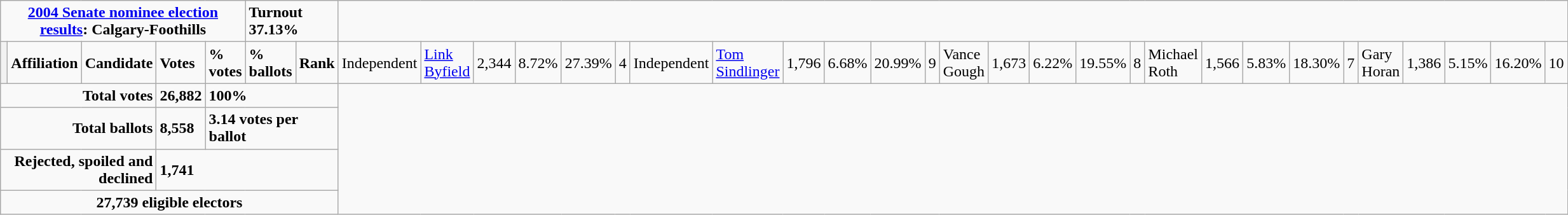<table class="wikitable">
<tr>
<td colspan="5" align=center><strong><a href='#'>2004 Senate nominee election results</a>: Calgary-Foothills</strong></td>
<td colspan="2"><strong>Turnout 37.13%</strong></td>
</tr>
<tr>
<th style="width: 10px;"></th>
<td><strong>Affiliation</strong></td>
<td><strong>Candidate</strong></td>
<td><strong>Votes</strong></td>
<td><strong>% votes</strong></td>
<td><strong>% ballots</strong></td>
<td><strong>Rank</strong><br>




</td>
<td>Independent</td>
<td><a href='#'>Link Byfield</a></td>
<td>2,344</td>
<td>8.72%</td>
<td>27.39%</td>
<td>4<br></td>
<td>Independent</td>
<td><a href='#'>Tom Sindlinger</a></td>
<td>1,796</td>
<td>6.68%</td>
<td>20.99%</td>
<td>9<br></td>
<td>Vance Gough</td>
<td>1,673</td>
<td>6.22%</td>
<td>19.55%</td>
<td>8<br></td>
<td>Michael Roth</td>
<td>1,566</td>
<td>5.83%</td>
<td>18.30%</td>
<td>7<br></td>
<td>Gary Horan</td>
<td>1,386</td>
<td>5.15%</td>
<td>16.20%</td>
<td>10</td>
</tr>
<tr>
<td colspan="3" align="right"><strong>Total votes</strong></td>
<td><strong>26,882</strong></td>
<td colspan="3"><strong>100%</strong></td>
</tr>
<tr>
<td colspan="3" align="right"><strong>Total ballots</strong></td>
<td><strong>8,558</strong></td>
<td colspan="3"><strong>3.14 votes per ballot</strong></td>
</tr>
<tr>
<td colspan="3" align="right"><strong>Rejected, spoiled and declined</strong></td>
<td colspan="4"><strong>1,741</strong></td>
</tr>
<tr>
<td align=center colspan=7><strong>27,739 eligible electors</strong></td>
</tr>
</table>
